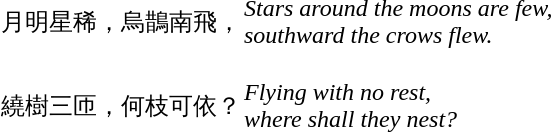<table border="0" cellpadding="0">
<tr>
<td style="font-size:100%"><br>月明星稀，烏鵲南飛，</td>
<td><br><em>Stars around the moons are few,</em><br>
<em>southward the crows flew.</em></td>
</tr>
<tr>
<td style="font-size:100%"><br>繞樹三匝，何枝可依？</td>
<td><br><em>Flying with no rest,</em><br>
<em>where shall they nest?</em></td>
</tr>
</table>
